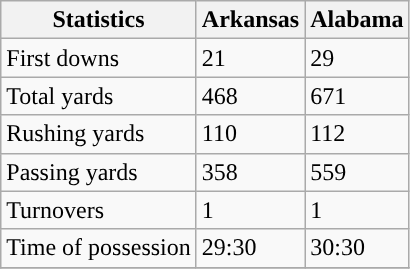<table class="wikitable" style="float: left;">
<tr>
<th>Statistics</th>
<th>Arkansas</th>
<th>Alabama</th>
</tr>
<tr>
<td>First downs</td>
<td>21</td>
<td>29</td>
</tr>
<tr>
<td>Total yards</td>
<td>468</td>
<td>671</td>
</tr>
<tr>
<td>Rushing yards</td>
<td>110</td>
<td>112</td>
</tr>
<tr>
<td>Passing yards</td>
<td>358</td>
<td>559</td>
</tr>
<tr>
<td>Turnovers</td>
<td>1</td>
<td>1</td>
</tr>
<tr>
<td>Time of possession</td>
<td>29:30</td>
<td>30:30</td>
</tr>
<tr>
</tr>
</table>
